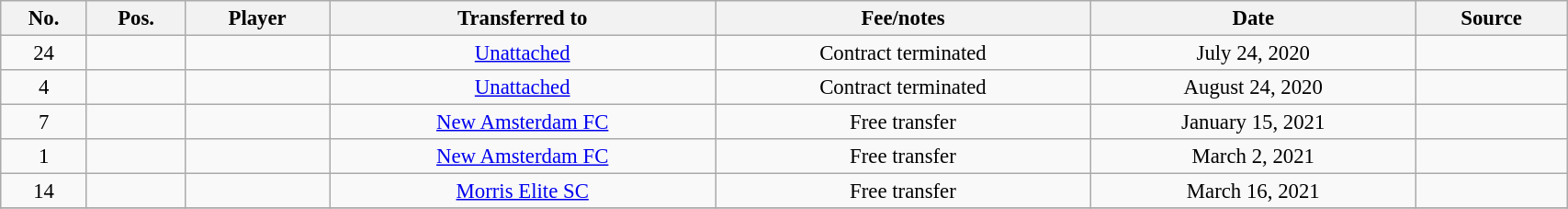<table class="wikitable sortable" style="width:90%; text-align:center; font-size:95%; text-align:left;">
<tr>
<th><strong>No.</strong></th>
<th><strong>Pos.</strong></th>
<th><strong>Player</strong></th>
<th><strong>Transferred to</strong></th>
<th><strong>Fee/notes</strong></th>
<th><strong>Date</strong></th>
<th><strong>Source</strong></th>
</tr>
<tr>
<td align=center>24</td>
<td align=center></td>
<td align=center></td>
<td align=center><a href='#'>Unattached</a></td>
<td align=center>Contract terminated</td>
<td align=center>July 24, 2020</td>
<td align=center></td>
</tr>
<tr>
<td align=center>4</td>
<td align=center></td>
<td align=center></td>
<td align=center><a href='#'>Unattached</a></td>
<td align=center>Contract terminated</td>
<td align=center>August 24, 2020</td>
<td align=center></td>
</tr>
<tr>
<td align=center>7</td>
<td align=center></td>
<td align=center></td>
<td align=center> <a href='#'>New Amsterdam FC</a></td>
<td align=center>Free transfer</td>
<td align=center>January 15, 2021</td>
<td align=center></td>
</tr>
<tr>
<td align=center>1</td>
<td align=center></td>
<td align=center></td>
<td align=center> <a href='#'>New Amsterdam FC</a></td>
<td align=center>Free transfer</td>
<td align=center>March 2, 2021</td>
<td align=center></td>
</tr>
<tr>
<td align=center>14</td>
<td align=center></td>
<td align=center></td>
<td align=center> <a href='#'>Morris Elite SC</a></td>
<td align=center>Free transfer</td>
<td align=center>March 16, 2021</td>
<td align=center></td>
</tr>
<tr>
</tr>
</table>
